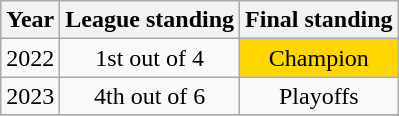<table class="wikitable" style="text-align:center;">
<tr>
<th>Year</th>
<th>League standing</th>
<th>Final standing</th>
</tr>
<tr>
<td>2022</td>
<td>1st out of 4</td>
<td style="background: gold;">Champion</td>
</tr>
<tr>
<td>2023</td>
<td>4th out of 6</td>
<td>Playoffs</td>
</tr>
<tr>
</tr>
</table>
